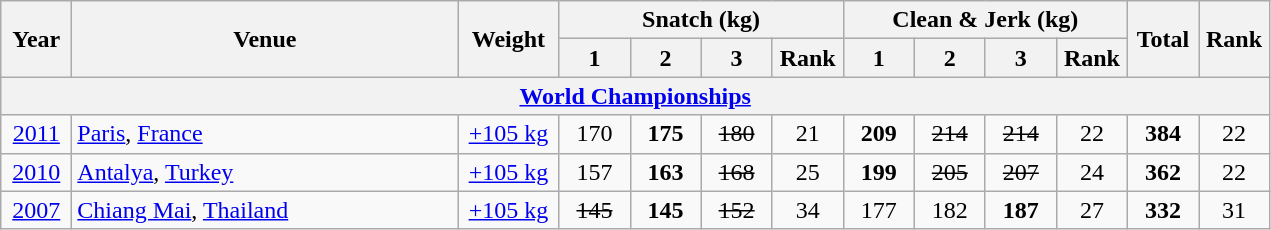<table class = "wikitable" style="text-align:center;">
<tr>
<th rowspan=2 width=40>Year</th>
<th rowspan=2 width=250>Venue</th>
<th rowspan=2 width=60>Weight</th>
<th colspan=4>Snatch (kg)</th>
<th colspan=4>Clean & Jerk (kg)</th>
<th rowspan=2 width=40>Total</th>
<th rowspan=2 width=40>Rank</th>
</tr>
<tr>
<th width=40>1</th>
<th width=40>2</th>
<th width=40>3</th>
<th width=40>Rank</th>
<th width=40>1</th>
<th width=40>2</th>
<th width=40>3</th>
<th width=40>Rank</th>
</tr>
<tr>
<th colspan=13><a href='#'>World Championships</a></th>
</tr>
<tr>
<td><a href='#'>2011</a></td>
<td align=left> <a href='#'>Paris</a>, <a href='#'>France</a></td>
<td><a href='#'>+105 kg</a></td>
<td>170</td>
<td><strong>175</strong></td>
<td><s>180</s></td>
<td>21</td>
<td><strong>209</strong></td>
<td><s>214</s></td>
<td><s>214</s></td>
<td>22</td>
<td><strong>384</strong></td>
<td>22</td>
</tr>
<tr>
<td><a href='#'>2010</a></td>
<td align=left> <a href='#'>Antalya</a>, <a href='#'>Turkey</a></td>
<td><a href='#'>+105 kg</a></td>
<td>157</td>
<td><strong>163</strong></td>
<td><s>168</s></td>
<td>25</td>
<td><strong>199</strong></td>
<td><s>205</s></td>
<td><s>207</s></td>
<td>24</td>
<td><strong>362</strong></td>
<td>22</td>
</tr>
<tr>
<td><a href='#'>2007</a></td>
<td align=left> <a href='#'>Chiang Mai</a>, <a href='#'>Thailand</a></td>
<td><a href='#'>+105 kg</a></td>
<td><s>145</s></td>
<td><strong>145</strong></td>
<td><s>152</s></td>
<td>34</td>
<td>177</td>
<td>182</td>
<td><strong>187</strong></td>
<td>27</td>
<td><strong>332</strong></td>
<td>31</td>
</tr>
</table>
